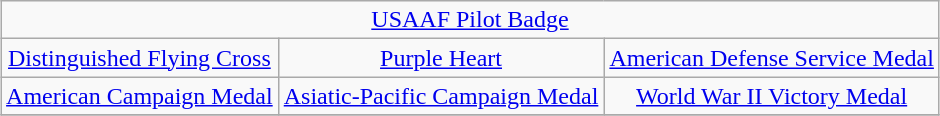<table class="wikitable" style="margin:1em auto; text-align:center;">
<tr>
<td colspan="12"><a href='#'>USAAF Pilot Badge</a></td>
</tr>
<tr>
<td colspan="4"><a href='#'>Distinguished Flying Cross</a></td>
<td colspan="4"><a href='#'>Purple Heart</a></td>
<td colspan="4"><a href='#'>American Defense Service Medal</a></td>
</tr>
<tr>
<td colspan="4"><a href='#'>American Campaign Medal</a></td>
<td colspan="4"><a href='#'>Asiatic-Pacific Campaign Medal</a></td>
<td colspan="4"><a href='#'>World War II Victory Medal</a></td>
</tr>
<tr>
</tr>
</table>
